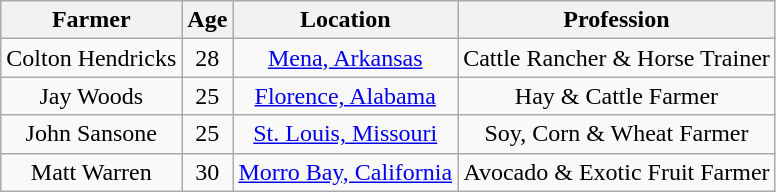<table class="wikitable sortable" style="text-align:center; ">
<tr>
<th>Farmer</th>
<th>Age</th>
<th>Location</th>
<th>Profession</th>
</tr>
<tr>
<td>Colton Hendricks</td>
<td>28</td>
<td><a href='#'>Mena, Arkansas</a></td>
<td>Cattle Rancher & Horse Trainer</td>
</tr>
<tr>
<td>Jay Woods</td>
<td>25</td>
<td><a href='#'>Florence, Alabama</a></td>
<td>Hay & Cattle Farmer</td>
</tr>
<tr>
<td>John Sansone</td>
<td>25</td>
<td><a href='#'>St. Louis, Missouri</a></td>
<td>Soy, Corn & Wheat Farmer</td>
</tr>
<tr>
<td>Matt Warren</td>
<td>30</td>
<td><a href='#'>Morro Bay, California</a></td>
<td>Avocado & Exotic Fruit Farmer</td>
</tr>
</table>
